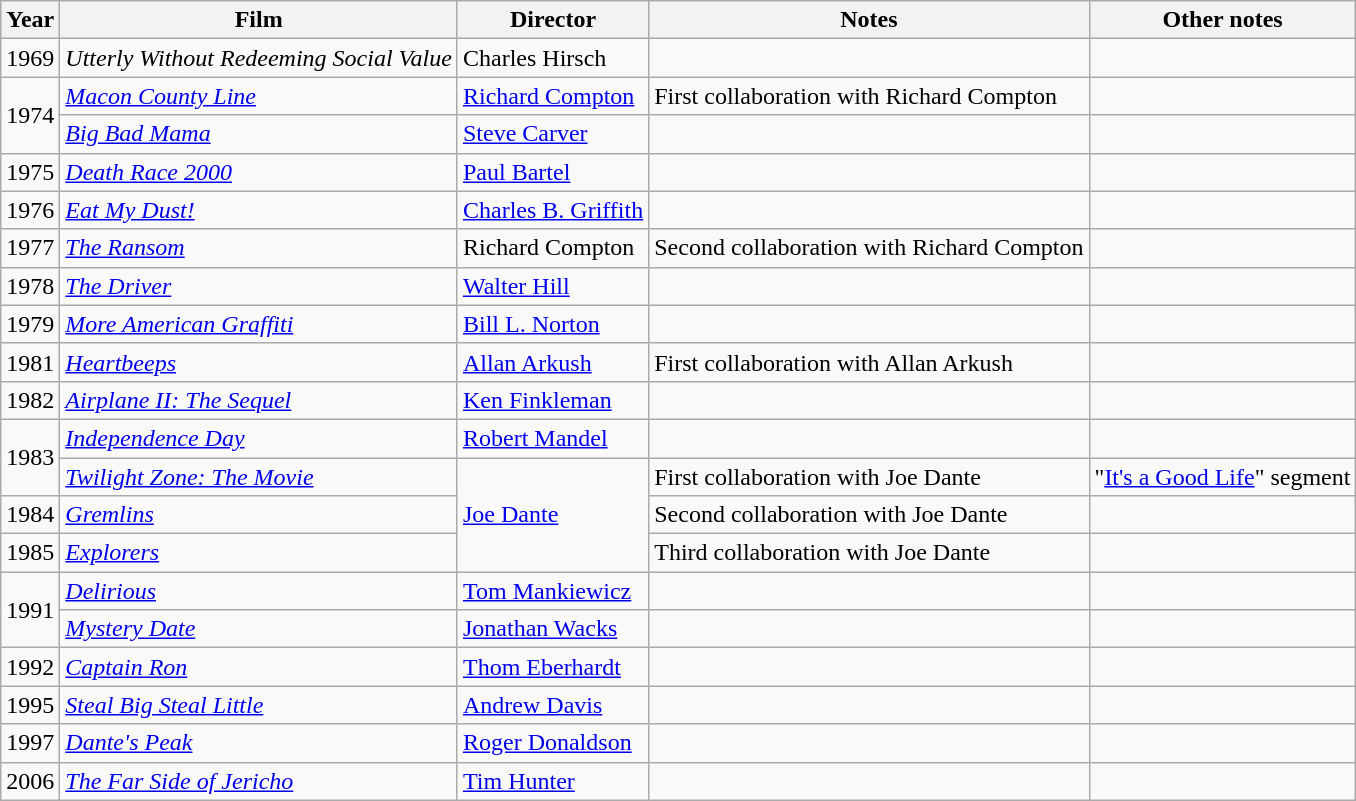<table class="wikitable">
<tr>
<th>Year</th>
<th>Film</th>
<th>Director</th>
<th>Notes</th>
<th>Other notes</th>
</tr>
<tr>
<td>1969</td>
<td><em>Utterly Without Redeeming Social Value</em></td>
<td>Charles Hirsch</td>
<td></td>
<td></td>
</tr>
<tr>
<td rowspan=2>1974</td>
<td><em><a href='#'>Macon County Line</a></em></td>
<td><a href='#'>Richard Compton</a></td>
<td>First collaboration with Richard Compton</td>
<td></td>
</tr>
<tr>
<td><em><a href='#'>Big Bad Mama</a></em></td>
<td><a href='#'>Steve Carver</a></td>
<td></td>
<td></td>
</tr>
<tr>
<td>1975</td>
<td><em><a href='#'>Death Race 2000</a></em></td>
<td><a href='#'>Paul Bartel</a></td>
<td></td>
<td></td>
</tr>
<tr>
<td>1976</td>
<td><em><a href='#'>Eat My Dust!</a></em></td>
<td><a href='#'>Charles B. Griffith</a></td>
<td></td>
<td></td>
</tr>
<tr>
<td>1977</td>
<td><em><a href='#'>The Ransom</a></em></td>
<td>Richard Compton</td>
<td>Second collaboration with Richard Compton</td>
<td></td>
</tr>
<tr>
<td>1978</td>
<td><em><a href='#'>The Driver</a></em></td>
<td><a href='#'>Walter Hill</a></td>
<td></td>
<td></td>
</tr>
<tr>
<td>1979</td>
<td><em><a href='#'>More American Graffiti</a></em></td>
<td><a href='#'>Bill L. Norton</a></td>
<td></td>
<td></td>
</tr>
<tr>
<td>1981</td>
<td><em><a href='#'>Heartbeeps</a></em></td>
<td><a href='#'>Allan Arkush</a></td>
<td>First collaboration with Allan Arkush</td>
<td></td>
</tr>
<tr>
<td>1982</td>
<td><em><a href='#'>Airplane II: The Sequel</a></em></td>
<td><a href='#'>Ken Finkleman</a></td>
<td></td>
<td></td>
</tr>
<tr>
<td rowspan=2>1983</td>
<td><em><a href='#'>Independence Day</a></em></td>
<td><a href='#'>Robert Mandel</a></td>
<td></td>
<td></td>
</tr>
<tr>
<td><em><a href='#'>Twilight Zone: The Movie</a></em></td>
<td rowspan=3><a href='#'>Joe Dante</a></td>
<td>First collaboration with Joe Dante</td>
<td>"<a href='#'>It's a Good Life</a>" segment</td>
</tr>
<tr>
<td>1984</td>
<td><em><a href='#'>Gremlins</a></em></td>
<td>Second collaboration with Joe Dante</td>
<td></td>
</tr>
<tr>
<td>1985</td>
<td><em><a href='#'>Explorers</a></em></td>
<td>Third collaboration with Joe Dante</td>
<td></td>
</tr>
<tr>
<td rowspan=2>1991</td>
<td><em><a href='#'>Delirious</a></em></td>
<td><a href='#'>Tom Mankiewicz</a></td>
<td></td>
<td></td>
</tr>
<tr>
<td><em><a href='#'>Mystery Date</a></em></td>
<td><a href='#'>Jonathan Wacks</a></td>
<td></td>
<td></td>
</tr>
<tr>
<td>1992</td>
<td><em><a href='#'>Captain Ron</a></em></td>
<td><a href='#'>Thom Eberhardt</a></td>
<td></td>
<td></td>
</tr>
<tr>
<td>1995</td>
<td><em><a href='#'>Steal Big Steal Little</a></em></td>
<td><a href='#'>Andrew Davis</a></td>
<td></td>
<td></td>
</tr>
<tr>
<td>1997</td>
<td><em><a href='#'>Dante's Peak</a></em></td>
<td><a href='#'>Roger Donaldson</a></td>
<td></td>
<td></td>
</tr>
<tr>
<td>2006</td>
<td><em><a href='#'>The Far Side of Jericho</a></em></td>
<td><a href='#'>Tim Hunter</a></td>
<td></td>
<td></td>
</tr>
</table>
